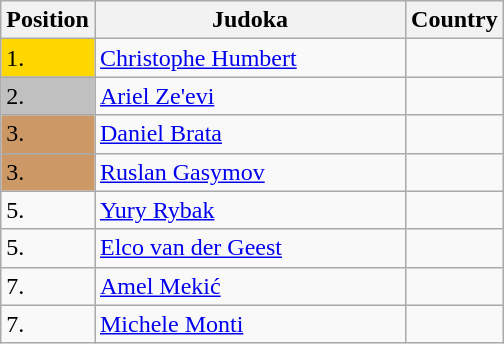<table class=wikitable>
<tr>
<th width=10>Position</th>
<th width=200>Judoka</th>
<th width=10>Country</th>
</tr>
<tr>
<td bgcolor=gold>1.</td>
<td><a href='#'>Christophe Humbert</a></td>
<td></td>
</tr>
<tr>
<td bgcolor="silver">2.</td>
<td><a href='#'>Ariel Ze'evi</a></td>
<td></td>
</tr>
<tr>
<td bgcolor="CC9966">3.</td>
<td><a href='#'>Daniel Brata</a></td>
<td></td>
</tr>
<tr>
<td bgcolor="CC9966">3.</td>
<td><a href='#'>Ruslan Gasymov</a></td>
<td></td>
</tr>
<tr>
<td>5.</td>
<td><a href='#'>Yury Rybak</a></td>
<td></td>
</tr>
<tr>
<td>5.</td>
<td><a href='#'>Elco van der Geest</a></td>
<td></td>
</tr>
<tr>
<td>7.</td>
<td><a href='#'>Amel Mekić</a></td>
<td></td>
</tr>
<tr>
<td>7.</td>
<td><a href='#'>Michele Monti</a></td>
<td></td>
</tr>
</table>
